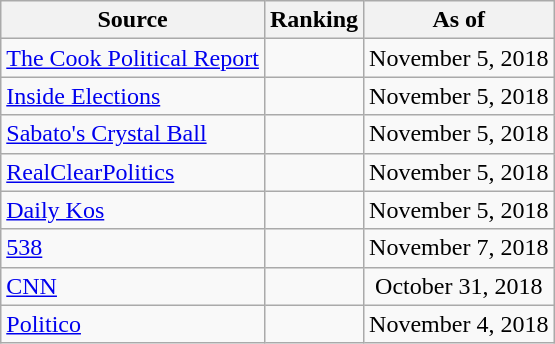<table class="wikitable" style="text-align:center">
<tr>
<th>Source</th>
<th>Ranking</th>
<th>As of</th>
</tr>
<tr>
<td style="text-align:left"><a href='#'>The Cook Political Report</a></td>
<td></td>
<td>November 5, 2018</td>
</tr>
<tr>
<td style="text-align:left"><a href='#'>Inside Elections</a></td>
<td></td>
<td>November 5, 2018</td>
</tr>
<tr>
<td style="text-align:left"><a href='#'>Sabato's Crystal Ball</a></td>
<td></td>
<td>November 5, 2018</td>
</tr>
<tr>
<td style="text-align:left"><a href='#'>RealClearPolitics</a></td>
<td></td>
<td>November 5, 2018</td>
</tr>
<tr>
<td style="text-align:left"><a href='#'>Daily Kos</a></td>
<td></td>
<td>November 5, 2018</td>
</tr>
<tr>
<td style="text-align:left"><a href='#'>538</a></td>
<td></td>
<td>November 7, 2018</td>
</tr>
<tr>
<td style="text-align:left"><a href='#'>CNN</a></td>
<td></td>
<td>October 31, 2018</td>
</tr>
<tr>
<td style="text-align:left"><a href='#'>Politico</a></td>
<td></td>
<td>November 4, 2018</td>
</tr>
</table>
